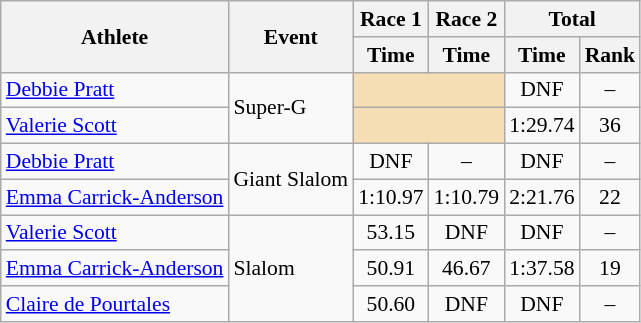<table class="wikitable" style="font-size:90%">
<tr>
<th rowspan="2">Athlete</th>
<th rowspan="2">Event</th>
<th>Race 1</th>
<th>Race 2</th>
<th colspan="2">Total</th>
</tr>
<tr>
<th>Time</th>
<th>Time</th>
<th>Time</th>
<th>Rank</th>
</tr>
<tr>
<td><a href='#'>Debbie Pratt</a></td>
<td rowspan="2">Super-G</td>
<td colspan="2" bgcolor="wheat"></td>
<td align="center">DNF</td>
<td align="center">–</td>
</tr>
<tr>
<td><a href='#'>Valerie Scott</a></td>
<td colspan="2" bgcolor="wheat"></td>
<td align="center">1:29.74</td>
<td align="center">36</td>
</tr>
<tr>
<td><a href='#'>Debbie Pratt</a></td>
<td rowspan="2">Giant Slalom</td>
<td align="center">DNF</td>
<td align="center">–</td>
<td align="center">DNF</td>
<td align="center">–</td>
</tr>
<tr>
<td><a href='#'>Emma Carrick-Anderson</a></td>
<td align="center">1:10.97</td>
<td align="center">1:10.79</td>
<td align="center">2:21.76</td>
<td align="center">22</td>
</tr>
<tr>
<td><a href='#'>Valerie Scott</a></td>
<td rowspan="3">Slalom</td>
<td align="center">53.15</td>
<td align="center">DNF</td>
<td align="center">DNF</td>
<td align="center">–</td>
</tr>
<tr>
<td><a href='#'>Emma Carrick-Anderson</a></td>
<td align="center">50.91</td>
<td align="center">46.67</td>
<td align="center">1:37.58</td>
<td align="center">19</td>
</tr>
<tr>
<td><a href='#'>Claire de Pourtales</a></td>
<td align="center">50.60</td>
<td align="center">DNF</td>
<td align="center">DNF</td>
<td align="center">–</td>
</tr>
</table>
